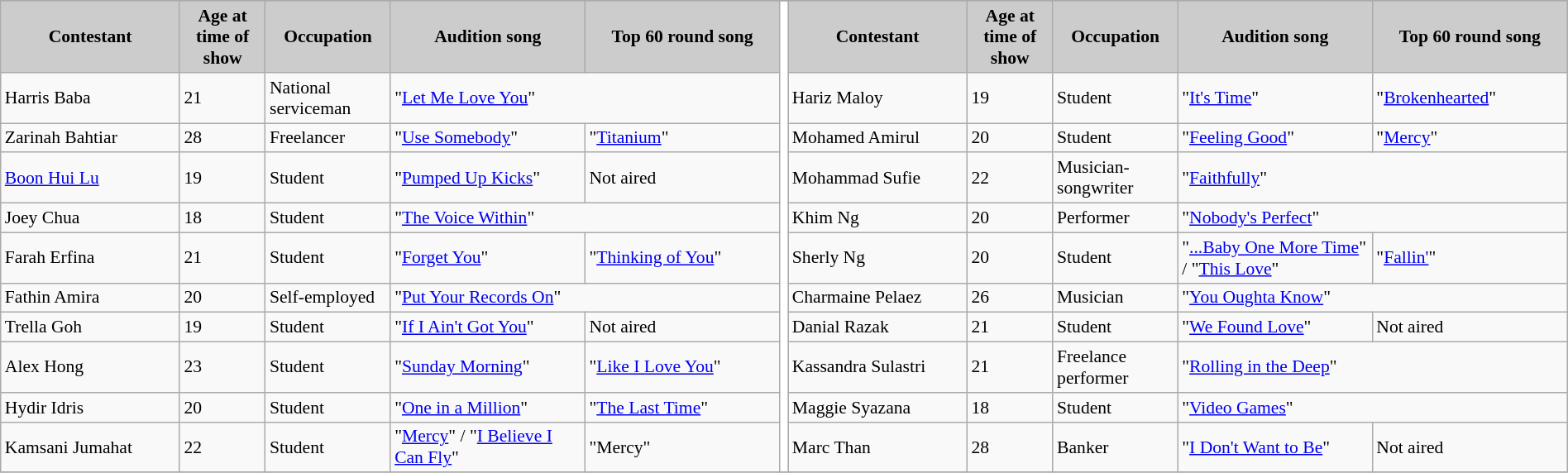<table class="wikitable plainrowheaders" style="font-size:90%; width:100%">
<tr>
</tr>
<tr style="background:#ccc; text-align:center;">
<td style="width:11.5%"><strong>Contestant</strong></td>
<td style="width:5.5%"><strong>Age at time of show</strong></td>
<td style="width:8%"><strong>Occupation</strong></td>
<td style="width:12.5%"><strong>Audition song</strong></td>
<td style="width:12.5%"><strong>Top 60 round song</strong></td>
<td rowspan=11 style="background:#fff"></td>
<td style="width:11.5%"><strong>Contestant</strong></td>
<td style="width:5.5%"><strong>Age at time of show</strong></td>
<td style="width:8%"><strong>Occupation</strong></td>
<td style="width:12.5%"><strong>Audition song</strong></td>
<td style="width:12.5%"><strong>Top 60 round song</strong></td>
</tr>
<tr>
<td>Harris Baba</td>
<td>21</td>
<td>National serviceman</td>
<td colspan=2>"<a href='#'>Let Me Love You</a>"</td>
<td>Hariz Maloy</td>
<td>19</td>
<td>Student</td>
<td>"<a href='#'>It's Time</a>"</td>
<td>"<a href='#'>Brokenhearted</a>"</td>
</tr>
<tr>
<td>Zarinah Bahtiar</td>
<td>28</td>
<td>Freelancer</td>
<td>"<a href='#'>Use Somebody</a>"</td>
<td>"<a href='#'>Titanium</a>"</td>
<td>Mohamed Amirul</td>
<td>20</td>
<td>Student</td>
<td>"<a href='#'>Feeling Good</a>"</td>
<td>"<a href='#'>Mercy</a>"</td>
</tr>
<tr>
<td><a href='#'>Boon Hui Lu</a></td>
<td>19</td>
<td>Student</td>
<td>"<a href='#'>Pumped Up Kicks</a>"</td>
<td>Not aired</td>
<td>Mohammad Sufie</td>
<td>22</td>
<td>Musician-songwriter</td>
<td colspan=2>"<a href='#'>Faithfully</a>"</td>
</tr>
<tr>
<td>Joey Chua</td>
<td>18</td>
<td>Student</td>
<td colspan=2>"<a href='#'>The Voice Within</a>"</td>
<td>Khim Ng</td>
<td>20</td>
<td>Performer</td>
<td colspan=2>"<a href='#'>Nobody's Perfect</a>"</td>
</tr>
<tr>
<td>Farah Erfina</td>
<td>21</td>
<td>Student</td>
<td>"<a href='#'>Forget You</a>"</td>
<td>"<a href='#'>Thinking of You</a>"</td>
<td>Sherly Ng</td>
<td>20</td>
<td>Student</td>
<td>"<a href='#'>...Baby One More Time</a>" / "<a href='#'>This Love</a>"</td>
<td>"<a href='#'>Fallin'</a>"</td>
</tr>
<tr>
<td>Fathin Amira</td>
<td>20</td>
<td>Self-employed</td>
<td colspan=2>"<a href='#'>Put Your Records On</a>"</td>
<td>Charmaine Pelaez</td>
<td>26</td>
<td>Musician</td>
<td colspan=2>"<a href='#'>You Oughta Know</a>"</td>
</tr>
<tr>
<td>Trella Goh</td>
<td>19</td>
<td>Student</td>
<td>"<a href='#'>If I Ain't Got You</a>"</td>
<td>Not aired</td>
<td>Danial Razak</td>
<td>21</td>
<td>Student</td>
<td>"<a href='#'>We Found Love</a>"</td>
<td>Not aired</td>
</tr>
<tr>
<td>Alex Hong</td>
<td>23</td>
<td>Student</td>
<td>"<a href='#'>Sunday Morning</a>"</td>
<td>"<a href='#'>Like I Love You</a>"</td>
<td>Kassandra Sulastri</td>
<td>21</td>
<td>Freelance performer</td>
<td colspan=2>"<a href='#'>Rolling in the Deep</a>"</td>
</tr>
<tr>
<td>Hydir Idris</td>
<td>20</td>
<td>Student</td>
<td>"<a href='#'>One in a Million</a>"</td>
<td>"<a href='#'>The Last Time</a>"</td>
<td>Maggie Syazana</td>
<td>18</td>
<td>Student</td>
<td colspan=2>"<a href='#'>Video Games</a>"</td>
</tr>
<tr>
<td>Kamsani Jumahat</td>
<td>22</td>
<td>Student</td>
<td>"<a href='#'>Mercy</a>" / "<a href='#'>I Believe I Can Fly</a>"</td>
<td>"Mercy"</td>
<td>Marc Than</td>
<td>28</td>
<td>Banker</td>
<td>"<a href='#'>I Don't Want to Be</a>"</td>
<td>Not aired</td>
</tr>
<tr>
</tr>
</table>
